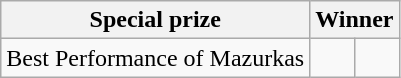<table class="wikitable">
<tr>
<th>Special prize</th>
<th colspan="2">Winner</th>
</tr>
<tr>
<td>Best Performance of Mazurkas</td>
<td></td>
<td></td>
</tr>
</table>
